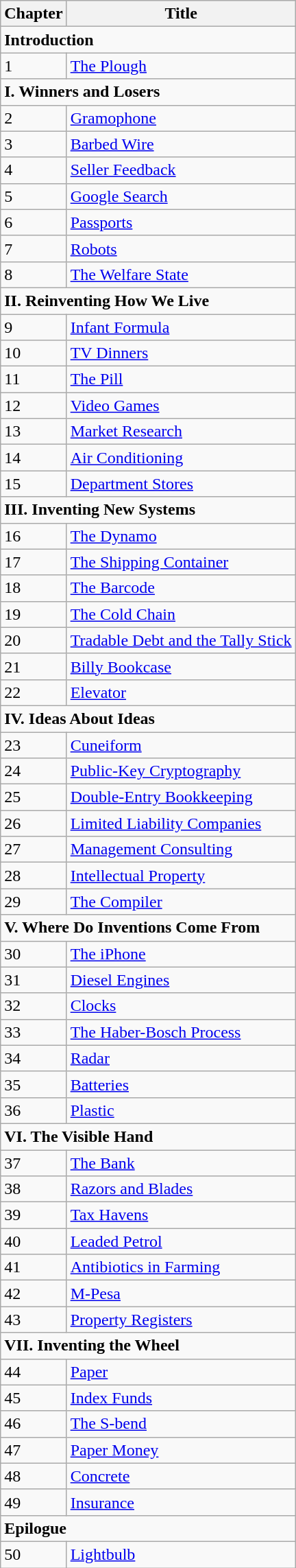<table class="wikitable">
<tr>
<th scope="col">Chapter</th>
<th scope="col">Title</th>
</tr>
<tr>
<td colspan=2><strong>Introduction</strong></td>
</tr>
<tr>
<td scope="row">1</td>
<td><a href='#'>The Plough</a></td>
</tr>
<tr>
<td colspan=2><strong>I. Winners and Losers</strong></td>
</tr>
<tr>
<td scope="row">2</td>
<td><a href='#'>Gramophone</a></td>
</tr>
<tr>
<td scope="row">3</td>
<td><a href='#'>Barbed Wire</a></td>
</tr>
<tr>
<td scope="row">4</td>
<td><a href='#'>Seller Feedback</a></td>
</tr>
<tr>
<td scope="row">5</td>
<td><a href='#'>Google Search</a></td>
</tr>
<tr>
<td scope="row">6</td>
<td><a href='#'>Passports</a></td>
</tr>
<tr>
<td scope="row">7</td>
<td><a href='#'>Robots</a></td>
</tr>
<tr>
<td scope="row">8</td>
<td><a href='#'>The Welfare State</a></td>
</tr>
<tr>
<td colspan=2><strong>II. Reinventing How We Live</strong></td>
</tr>
<tr>
<td scope="row">9</td>
<td><a href='#'>Infant Formula</a></td>
</tr>
<tr>
<td scope="row">10</td>
<td><a href='#'>TV Dinners</a></td>
</tr>
<tr>
<td scope="row">11</td>
<td><a href='#'>The Pill</a></td>
</tr>
<tr>
<td scope="row">12</td>
<td><a href='#'>Video Games</a></td>
</tr>
<tr>
<td scope="row">13</td>
<td><a href='#'>Market Research</a></td>
</tr>
<tr>
<td scope="row">14</td>
<td><a href='#'>Air Conditioning</a></td>
</tr>
<tr>
<td scope="row">15</td>
<td><a href='#'>Department Stores</a></td>
</tr>
<tr>
<td colspan=2><strong>III. Inventing New Systems</strong></td>
</tr>
<tr>
<td scope="row">16</td>
<td><a href='#'>The Dynamo</a></td>
</tr>
<tr>
<td scope="row">17</td>
<td><a href='#'>The Shipping Container</a></td>
</tr>
<tr>
<td scope="row">18</td>
<td><a href='#'>The Barcode</a></td>
</tr>
<tr>
<td scope="row">19</td>
<td><a href='#'>The Cold Chain</a></td>
</tr>
<tr>
<td scope="row">20</td>
<td><a href='#'>Tradable Debt and the Tally Stick</a></td>
</tr>
<tr>
<td scope="row">21</td>
<td><a href='#'>Billy Bookcase</a></td>
</tr>
<tr>
<td scope="row">22</td>
<td><a href='#'>Elevator</a></td>
</tr>
<tr>
<td colspan=2><strong>IV. Ideas About Ideas</strong></td>
</tr>
<tr>
<td scope="row">23</td>
<td><a href='#'>Cuneiform</a></td>
</tr>
<tr>
<td scope="row">24</td>
<td><a href='#'>Public-Key Cryptography</a></td>
</tr>
<tr>
<td scope="row">25</td>
<td><a href='#'>Double-Entry Bookkeeping</a></td>
</tr>
<tr>
<td scope="row">26</td>
<td><a href='#'>Limited Liability Companies</a></td>
</tr>
<tr>
<td scope="row">27</td>
<td><a href='#'>Management Consulting</a></td>
</tr>
<tr>
<td scope="row">28</td>
<td><a href='#'>Intellectual Property</a></td>
</tr>
<tr>
<td scope="row">29</td>
<td><a href='#'>The Compiler</a></td>
</tr>
<tr>
<td colspan=2><strong>V. Where Do Inventions Come From</strong></td>
</tr>
<tr>
<td scope="row">30</td>
<td><a href='#'>The iPhone</a></td>
</tr>
<tr>
<td scope="row">31</td>
<td><a href='#'>Diesel Engines</a></td>
</tr>
<tr>
<td scope="row">32</td>
<td><a href='#'>Clocks</a></td>
</tr>
<tr>
<td scope="row">33</td>
<td><a href='#'>The Haber-Bosch Process</a></td>
</tr>
<tr>
<td scope="row">34</td>
<td><a href='#'>Radar</a></td>
</tr>
<tr>
<td scope="row">35</td>
<td><a href='#'>Batteries</a></td>
</tr>
<tr>
<td scope="row">36</td>
<td><a href='#'>Plastic</a></td>
</tr>
<tr>
<td colspan=2><strong>VI. The Visible Hand</strong></td>
</tr>
<tr>
<td scope="row">37</td>
<td><a href='#'>The Bank</a></td>
</tr>
<tr>
<td scope="row">38</td>
<td><a href='#'>Razors and Blades</a></td>
</tr>
<tr>
<td scope="row">39</td>
<td><a href='#'>Tax Havens</a></td>
</tr>
<tr>
<td scope="row">40</td>
<td><a href='#'>Leaded Petrol</a></td>
</tr>
<tr>
<td scope="row">41</td>
<td><a href='#'>Antibiotics in Farming</a></td>
</tr>
<tr>
<td scope="row">42</td>
<td><a href='#'>M-Pesa</a></td>
</tr>
<tr>
<td scope="row">43</td>
<td><a href='#'>Property Registers</a></td>
</tr>
<tr>
<td colspan=2><strong>VII. Inventing the Wheel</strong></td>
</tr>
<tr>
<td scope="row">44</td>
<td><a href='#'>Paper</a></td>
</tr>
<tr>
<td scope="row">45</td>
<td><a href='#'>Index Funds</a></td>
</tr>
<tr>
<td scope="row">46</td>
<td><a href='#'>The S-bend</a></td>
</tr>
<tr>
<td scope="row">47</td>
<td><a href='#'>Paper Money</a></td>
</tr>
<tr>
<td scope="row">48</td>
<td><a href='#'>Concrete</a></td>
</tr>
<tr>
<td scope="row">49</td>
<td><a href='#'>Insurance</a></td>
</tr>
<tr>
<td colspan=2><strong>Epilogue</strong></td>
</tr>
<tr>
<td scope="row">50</td>
<td><a href='#'>Lightbulb</a></td>
</tr>
</table>
